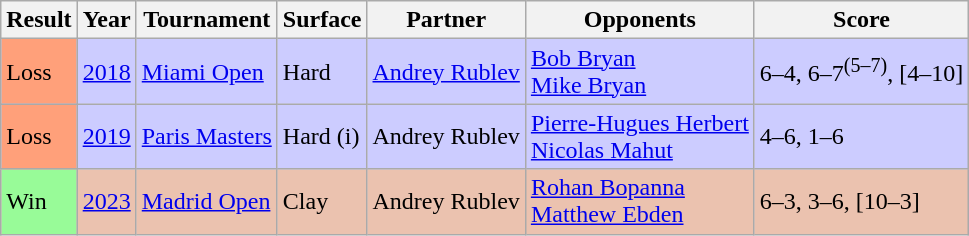<table class="sortable wikitable">
<tr>
<th>Result</th>
<th>Year</th>
<th>Tournament</th>
<th>Surface</th>
<th>Partner</th>
<th>Opponents</th>
<th class=unsortable>Score</th>
</tr>
<tr bgcolor=ccccff>
<td bgcolor=ffa07a>Loss</td>
<td><a href='#'>2018</a></td>
<td><a href='#'>Miami Open</a></td>
<td>Hard</td>
<td> <a href='#'>Andrey Rublev</a></td>
<td> <a href='#'>Bob Bryan</a> <br>  <a href='#'>Mike Bryan</a></td>
<td>6–4, 6–7<sup>(5–7)</sup>, [4–10]</td>
</tr>
<tr bgcolor=ccccff>
<td bgcolor=ffa07a>Loss</td>
<td><a href='#'>2019</a></td>
<td><a href='#'>Paris Masters</a></td>
<td>Hard (i)</td>
<td> Andrey Rublev</td>
<td> <a href='#'>Pierre-Hugues Herbert</a> <br>  <a href='#'>Nicolas Mahut</a></td>
<td>4–6, 1–6</td>
</tr>
<tr bgcolor=ebc2af>
<td bgcolor=98fb98>Win</td>
<td><a href='#'>2023</a></td>
<td><a href='#'>Madrid Open</a></td>
<td>Clay</td>
<td> Andrey Rublev</td>
<td> <a href='#'>Rohan Bopanna</a> <br>  <a href='#'>Matthew Ebden</a></td>
<td>6–3, 3–6, [10–3]</td>
</tr>
</table>
